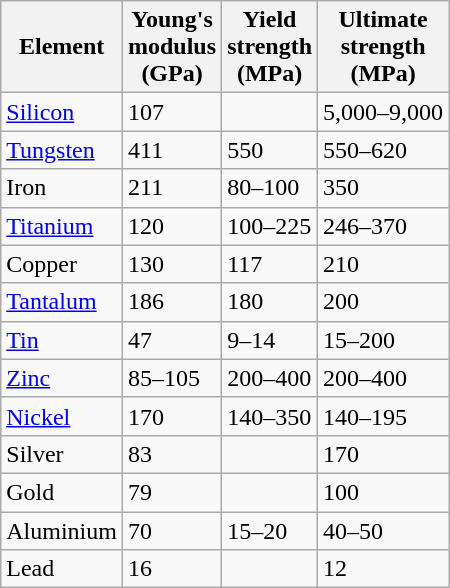<table class="wikitable sortable">
<tr>
<th>Element</th>
<th>Young's<br>modulus<br>(GPa)</th>
<th>Yield <br>strength<br>(MPa)</th>
<th>Ultimate<br>strength<br>(MPa)</th>
</tr>
<tr>
<td><a href='#'>Silicon</a></td>
<td>107</td>
<td></td>
<td>5,000–9,000</td>
</tr>
<tr>
<td><a href='#'>Tungsten</a></td>
<td>411</td>
<td>550</td>
<td>550–620</td>
</tr>
<tr>
<td>Iron</td>
<td>211</td>
<td>80–100</td>
<td>350</td>
</tr>
<tr>
<td><a href='#'>Titanium</a></td>
<td>120</td>
<td>100–225</td>
<td>246–370</td>
</tr>
<tr>
<td>Copper</td>
<td>130</td>
<td>117</td>
<td>210</td>
</tr>
<tr>
<td><a href='#'>Tantalum</a></td>
<td>186</td>
<td>180</td>
<td>200</td>
</tr>
<tr>
<td><a href='#'>Tin</a></td>
<td>47</td>
<td>9–14</td>
<td>15–200</td>
</tr>
<tr>
<td><a href='#'>Zinc</a></td>
<td>85–105</td>
<td>200–400</td>
<td>200–400</td>
</tr>
<tr>
<td><a href='#'>Nickel</a></td>
<td>170</td>
<td>140–350</td>
<td>140–195</td>
</tr>
<tr>
<td>Silver</td>
<td>83</td>
<td></td>
<td>170</td>
</tr>
<tr>
<td>Gold</td>
<td>79</td>
<td></td>
<td>100</td>
</tr>
<tr>
<td>Aluminium</td>
<td>70</td>
<td>15–20</td>
<td>40–50</td>
</tr>
<tr>
<td>Lead</td>
<td>16</td>
<td></td>
<td>12</td>
</tr>
</table>
